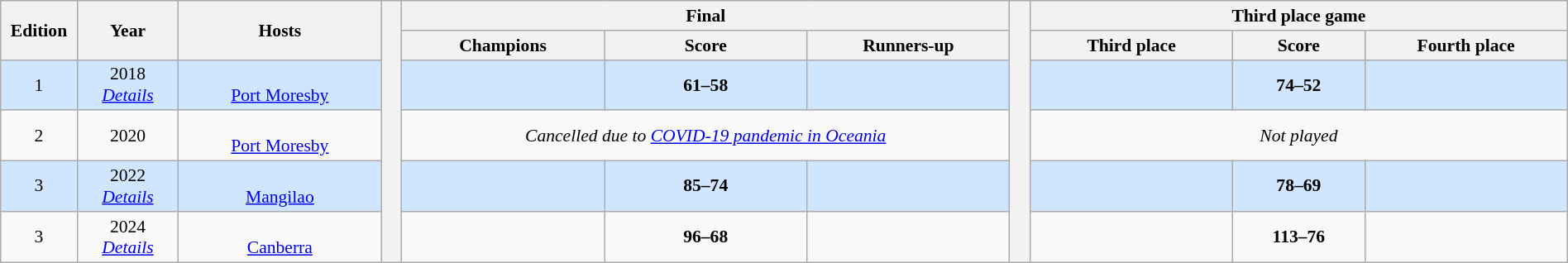<table class=wikitable style="text-align:center; font-size:90%; width:100%">
<tr>
<th rowspan=2 width=2.5%>Edition</th>
<th rowspan=2 width=5%>Year</th>
<th rowspan=2 width=10%>Hosts</th>
<th width=1% rowspan=6></th>
<th colspan=3>Final</th>
<th width=1% rowspan=6></th>
<th colspan=3>Third place game</th>
</tr>
<tr>
<th width=10%>Champions</th>
<th width=10%>Score</th>
<th width=10%>Runners-up</th>
<th width=10%>Third place</th>
<th width=6.5%>Score</th>
<th width=10%>Fourth place</th>
</tr>
<tr style="background:#D0E6FF;">
<td>1</td>
<td>2018<br><em><a href='#'>Details</a></em></td>
<td><br><a href='#'>Port Moresby</a></td>
<td><strong></strong></td>
<td><strong>61–58</strong></td>
<td></td>
<td></td>
<td><strong>74–52</strong></td>
<td></td>
</tr>
<tr>
<td>2</td>
<td>2020</td>
<td><br><a href='#'>Port Moresby</a></td>
<td colspan=3><em>Cancelled due to <a href='#'>COVID-19 pandemic in Oceania</a></em></td>
<td colspan=3><em>Not played</em></td>
</tr>
<tr style="background:#D0E6FF">
<td>3</td>
<td>2022<br><em><a href='#'>Details</a></em></td>
<td><br><a href='#'>Mangilao</a></td>
<td><strong></strong></td>
<td><strong>85–74</strong></td>
<td></td>
<td></td>
<td><strong>78–69</strong></td>
<td></td>
</tr>
<tr>
<td>3</td>
<td>2024<br><em><a href='#'>Details</a></em></td>
<td><br><a href='#'>Canberra</a></td>
<td><strong></strong></td>
<td><strong>96–68</strong></td>
<td></td>
<td></td>
<td><strong>113–76</strong></td>
<td></td>
</tr>
</table>
